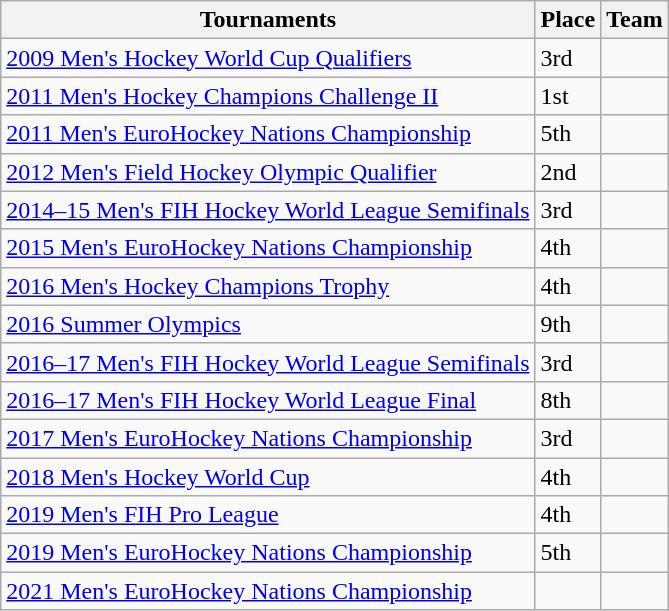<table class="wikitable collapsible">
<tr>
<th>Tournaments</th>
<th>Place</th>
<th>Team</th>
</tr>
<tr>
<td><a href='#'>2009 Men's Hockey World Cup Qualifiers</a></td>
<td>3rd</td>
<td></td>
</tr>
<tr>
<td><a href='#'>2011 Men's Hockey Champions Challenge II</a></td>
<td>1st</td>
<td></td>
</tr>
<tr>
<td><a href='#'>2011 Men's EuroHockey Nations Championship</a></td>
<td>5th</td>
<td></td>
</tr>
<tr>
<td><a href='#'>2012 Men's Field Hockey Olympic Qualifier</a></td>
<td>2nd</td>
<td></td>
</tr>
<tr>
<td><a href='#'>2014–15 Men's FIH Hockey World League Semifinals</a></td>
<td>3rd</td>
<td></td>
</tr>
<tr>
<td><a href='#'>2015 Men's EuroHockey Nations Championship</a></td>
<td>4th</td>
<td></td>
</tr>
<tr>
<td><a href='#'>2016 Men's Hockey Champions Trophy</a></td>
<td>4th</td>
<td></td>
</tr>
<tr>
<td><a href='#'>2016 Summer Olympics</a></td>
<td>9th</td>
<td></td>
</tr>
<tr>
<td><a href='#'>2016–17 Men's FIH Hockey World League Semifinals</a></td>
<td>3rd</td>
<td></td>
</tr>
<tr>
<td><a href='#'>2016–17 Men's FIH Hockey World League Final</a></td>
<td>8th</td>
<td></td>
</tr>
<tr>
<td><a href='#'>2017 Men's EuroHockey Nations Championship</a></td>
<td>3rd</td>
<td></td>
</tr>
<tr>
<td><a href='#'>2018 Men's Hockey World Cup</a></td>
<td>4th</td>
<td></td>
</tr>
<tr>
<td><a href='#'>2019 Men's FIH Pro League</a></td>
<td>4th</td>
<td></td>
</tr>
<tr>
<td><a href='#'>2019 Men's EuroHockey Nations Championship</a></td>
<td>5th</td>
<td></td>
</tr>
<tr>
<td><a href='#'>2021 Men's EuroHockey Nations Championship</a></td>
<td></td>
<td></td>
</tr>
</table>
